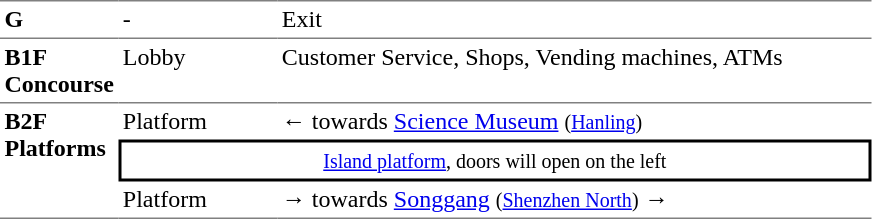<table table border=0 cellspacing=0 cellpadding=3>
<tr>
<td style="border-top:solid 1px gray;" width=50 valign=top><strong>G</strong></td>
<td style="border-top:solid 1px gray;" width=100 valign=top>-</td>
<td style="border-top:solid 1px gray;" width=390 valign=top>Exit</td>
</tr>
<tr>
<td style="border-bottom:solid 1px gray; border-top:solid 1px gray;" valign=top width=50><strong>B1F<br>Concourse</strong></td>
<td style="border-bottom:solid 1px gray; border-top:solid 1px gray;" valign=top width=100>Lobby</td>
<td style="border-bottom:solid 1px gray; border-top:solid 1px gray;" valign=top width=390>Customer Service, Shops, Vending machines, ATMs</td>
</tr>
<tr>
<td style="border-bottom:solid 1px gray;" rowspan=4 valign=top><strong>B2F<br>Platforms</strong></td>
<td>Platform</td>
<td>←  towards <a href='#'>Science Museum</a> <small>(<a href='#'>Hanling</a>)</small></td>
</tr>
<tr>
<td style="border-right:solid 2px black;border-left:solid 2px black;border-top:solid 2px black;border-bottom:solid 2px black;text-align:center;" colspan=2><small><a href='#'>Island platform</a>, doors will open on the left</small></td>
</tr>
<tr>
<td style="border-bottom:solid 1px gray;">Platform</td>
<td style="border-bottom:solid 1px gray;"><span>→</span>  towards <a href='#'>Songgang</a> <small>(<a href='#'>Shenzhen North</a>)</small> →</td>
</tr>
</table>
